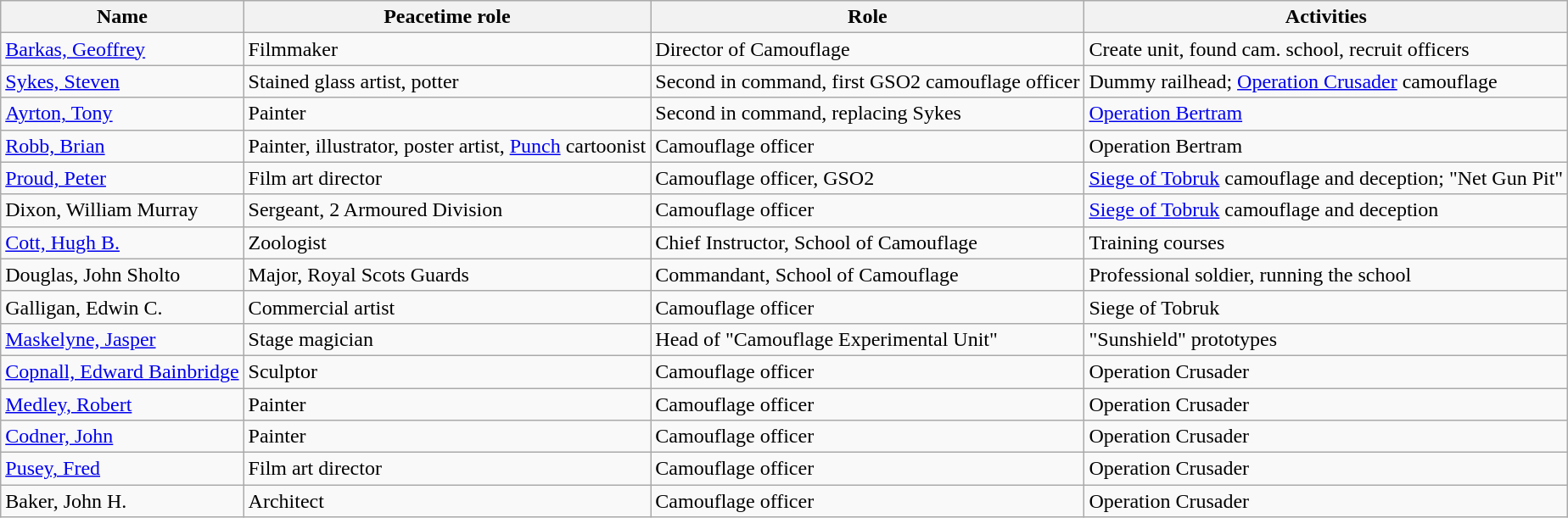<table class="wikitable sortable" border="1">
<tr>
<th>Name</th>
<th>Peacetime role</th>
<th>Role</th>
<th>Activities</th>
</tr>
<tr>
<td><a href='#'>Barkas, Geoffrey</a></td>
<td>Filmmaker</td>
<td>Director of Camouflage</td>
<td>Create unit, found cam. school, recruit officers</td>
</tr>
<tr>
<td><a href='#'>Sykes, Steven</a></td>
<td>Stained glass artist, potter</td>
<td>Second in command, first GSO2 camouflage officer</td>
<td>Dummy railhead; <a href='#'>Operation Crusader</a> camouflage</td>
</tr>
<tr>
<td><a href='#'>Ayrton, Tony</a></td>
<td>Painter</td>
<td>Second in command, replacing Sykes</td>
<td><a href='#'>Operation Bertram</a></td>
</tr>
<tr>
<td><a href='#'>Robb, Brian</a></td>
<td>Painter, illustrator, poster artist, <a href='#'>Punch</a> cartoonist</td>
<td>Camouflage officer</td>
<td>Operation Bertram</td>
</tr>
<tr>
<td><a href='#'>Proud, Peter</a></td>
<td>Film art director</td>
<td>Camouflage officer, GSO2</td>
<td><a href='#'>Siege of Tobruk</a> camouflage and deception; "Net Gun Pit"</td>
</tr>
<tr>
<td>Dixon, William Murray</td>
<td>Sergeant, 2 Armoured Division</td>
<td>Camouflage officer</td>
<td><a href='#'>Siege of Tobruk</a> camouflage and deception</td>
</tr>
<tr>
<td><a href='#'>Cott, Hugh B.</a></td>
<td>Zoologist</td>
<td>Chief Instructor, School of Camouflage</td>
<td>Training courses</td>
</tr>
<tr>
<td>Douglas, John Sholto</td>
<td>Major, Royal Scots Guards</td>
<td>Commandant, School of Camouflage</td>
<td>Professional soldier, running the school</td>
</tr>
<tr>
<td>Galligan, Edwin C.</td>
<td>Commercial artist</td>
<td>Camouflage officer</td>
<td>Siege of Tobruk</td>
</tr>
<tr>
<td><a href='#'>Maskelyne, Jasper</a></td>
<td>Stage magician</td>
<td>Head of "Camouflage Experimental Unit"</td>
<td>"Sunshield" prototypes</td>
</tr>
<tr>
<td><a href='#'>Copnall, Edward Bainbridge</a></td>
<td>Sculptor</td>
<td>Camouflage officer</td>
<td>Operation Crusader</td>
</tr>
<tr>
<td><a href='#'>Medley, Robert</a></td>
<td>Painter</td>
<td>Camouflage officer</td>
<td>Operation Crusader</td>
</tr>
<tr>
<td><a href='#'>Codner, John</a></td>
<td>Painter</td>
<td>Camouflage officer</td>
<td>Operation Crusader</td>
</tr>
<tr>
<td><a href='#'>Pusey, Fred</a></td>
<td>Film art director</td>
<td>Camouflage officer</td>
<td>Operation Crusader</td>
</tr>
<tr>
<td>Baker, John H.</td>
<td>Architect</td>
<td>Camouflage officer</td>
<td>Operation Crusader</td>
</tr>
</table>
